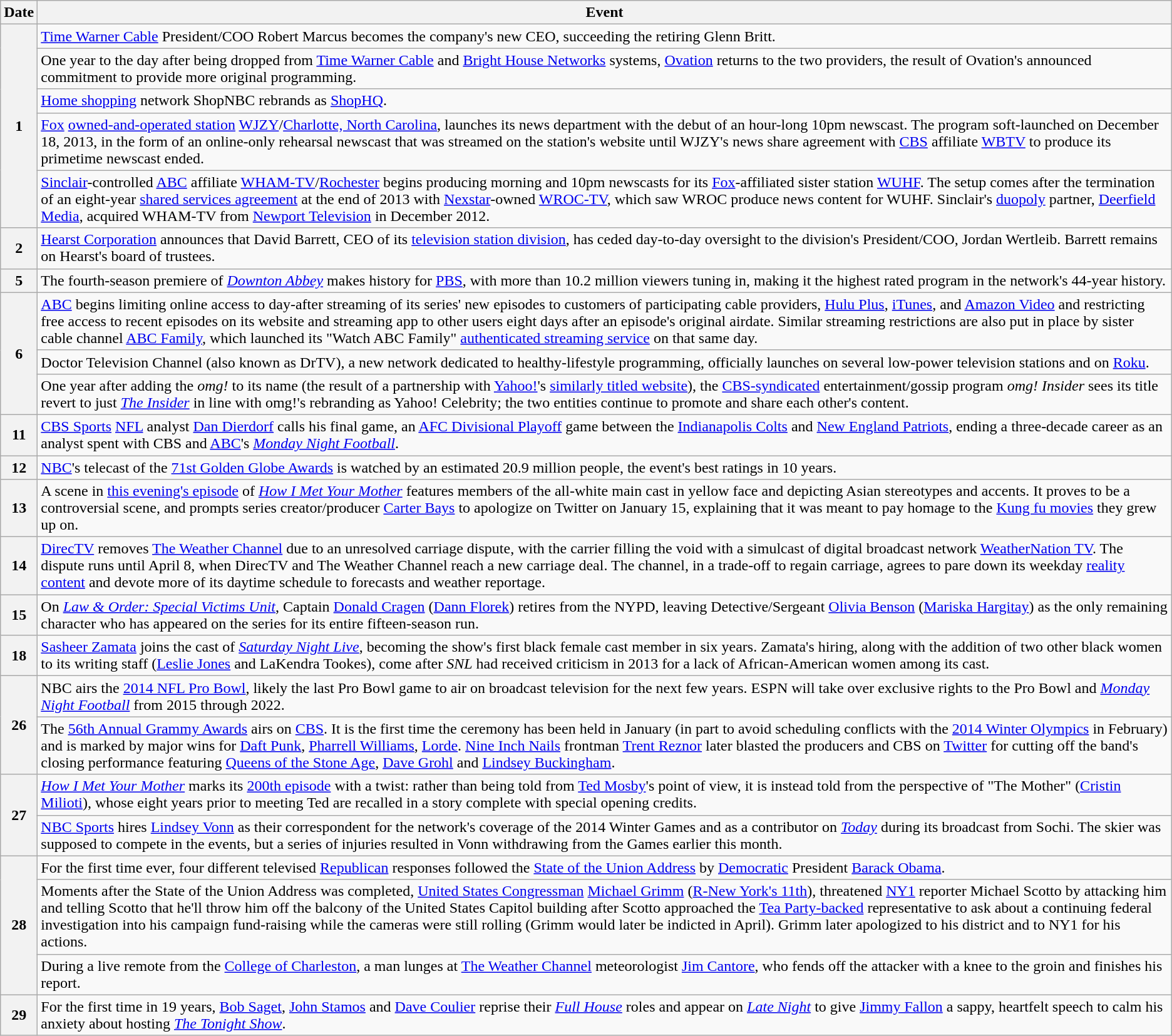<table class="wikitable">
<tr>
<th>Date</th>
<th>Event</th>
</tr>
<tr>
<th rowspan=5>1</th>
<td><a href='#'>Time Warner Cable</a> President/COO Robert Marcus becomes the company's new CEO, succeeding the retiring Glenn Britt.</td>
</tr>
<tr>
<td>One year to the day after being dropped from <a href='#'>Time Warner Cable</a> and <a href='#'>Bright House Networks</a> systems, <a href='#'>Ovation</a> returns to the two providers, the result of Ovation's announced commitment to provide more original programming.</td>
</tr>
<tr>
<td><a href='#'>Home shopping</a> network ShopNBC rebrands as <a href='#'>ShopHQ</a>.</td>
</tr>
<tr>
<td><a href='#'>Fox</a> <a href='#'>owned-and-operated station</a> <a href='#'>WJZY</a>/<a href='#'>Charlotte, North Carolina</a>, launches its news department with the debut of an hour-long 10pm newscast. The program soft-launched on December 18, 2013, in the form of an online-only rehearsal newscast that was streamed on the station's website until WJZY's news share agreement with <a href='#'>CBS</a> affiliate <a href='#'>WBTV</a> to produce its primetime newscast ended.</td>
</tr>
<tr>
<td><a href='#'>Sinclair</a>-controlled <a href='#'>ABC</a> affiliate <a href='#'>WHAM-TV</a>/<a href='#'>Rochester</a> begins producing morning and 10pm newscasts for its <a href='#'>Fox</a>-affiliated sister station <a href='#'>WUHF</a>. The setup comes after the termination of an eight-year <a href='#'>shared services agreement</a> at the end of 2013 with <a href='#'>Nexstar</a>-owned <a href='#'>WROC-TV</a>, which saw WROC produce news content for WUHF. Sinclair's <a href='#'>duopoly</a> partner, <a href='#'>Deerfield Media</a>, acquired WHAM-TV from <a href='#'>Newport Television</a> in December 2012.</td>
</tr>
<tr>
<th>2</th>
<td><a href='#'>Hearst Corporation</a> announces that David Barrett, CEO of its <a href='#'>television station division</a>, has ceded day-to-day oversight to the division's President/COO, Jordan Wertleib. Barrett remains on Hearst's board of trustees.</td>
</tr>
<tr>
<th>5</th>
<td>The fourth-season premiere of <em><a href='#'>Downton Abbey</a></em> makes history for <a href='#'>PBS</a>, with more than 10.2 million viewers tuning in, making it the highest rated program in the network's 44-year history.</td>
</tr>
<tr>
<th rowspan=3>6</th>
<td><a href='#'>ABC</a> begins limiting online access to day-after streaming of its series' new episodes to customers of participating cable providers, <a href='#'>Hulu Plus</a>, <a href='#'>iTunes</a>, and <a href='#'>Amazon Video</a> and restricting free access to recent episodes on its website and streaming app to other users eight days after an episode's original airdate. Similar streaming restrictions are also put in place by sister cable channel <a href='#'>ABC Family</a>, which launched its "Watch ABC Family" <a href='#'>authenticated streaming service</a> on that same day.</td>
</tr>
<tr>
<td>Doctor Television Channel (also known as DrTV), a new network dedicated to healthy-lifestyle programming, officially launches on several low-power television stations and on <a href='#'>Roku</a>.</td>
</tr>
<tr>
<td>One year after adding the <em>omg!</em> to its name (the result of a partnership with <a href='#'>Yahoo!</a>'s <a href='#'>similarly titled website</a>), the <a href='#'>CBS-syndicated</a> entertainment/gossip program <em>omg! Insider</em> sees its title revert to just <em><a href='#'>The Insider</a></em> in line with omg!'s rebranding as Yahoo! Celebrity; the two entities continue to promote and share each other's content.</td>
</tr>
<tr>
<th>11</th>
<td><a href='#'>CBS Sports</a> <a href='#'>NFL</a> analyst <a href='#'>Dan Dierdorf</a> calls his final game, an <a href='#'>AFC Divisional Playoff</a> game between the <a href='#'>Indianapolis Colts</a> and <a href='#'>New England Patriots</a>, ending a three-decade career as an analyst spent with CBS and <a href='#'>ABC</a>'s <em><a href='#'>Monday Night Football</a></em>.</td>
</tr>
<tr>
<th>12</th>
<td><a href='#'>NBC</a>'s telecast of the <a href='#'>71st Golden Globe Awards</a> is watched by an estimated 20.9 million people, the event's best ratings in 10 years.</td>
</tr>
<tr>
<th>13</th>
<td>A scene in <a href='#'>this evening's episode</a> of <em><a href='#'>How I Met Your Mother</a></em> features members of the all-white main cast in yellow face and depicting Asian stereotypes and accents. It proves to be a controversial scene, and prompts series creator/producer <a href='#'>Carter Bays</a> to apologize on Twitter on January 15, explaining that it was meant to pay homage to the <a href='#'>Kung fu movies</a> they grew up on.</td>
</tr>
<tr>
<th>14</th>
<td><a href='#'>DirecTV</a> removes <a href='#'>The Weather Channel</a> due to an unresolved carriage dispute, with the carrier filling the void with a simulcast of digital broadcast network <a href='#'>WeatherNation TV</a>. The dispute runs until April 8, when DirecTV and The Weather Channel reach a new carriage deal. The channel, in a trade-off to regain carriage, agrees to pare down its weekday <a href='#'>reality content</a> and devote more of its daytime schedule to forecasts and weather reportage.</td>
</tr>
<tr>
<th>15</th>
<td>On <em><a href='#'>Law & Order: Special Victims Unit</a></em>, Captain <a href='#'>Donald Cragen</a> (<a href='#'>Dann Florek</a>) retires from the NYPD, leaving Detective/Sergeant <a href='#'>Olivia Benson</a> (<a href='#'>Mariska Hargitay</a>) as the only remaining character who has appeared on the series for its entire fifteen-season run.</td>
</tr>
<tr>
<th>18</th>
<td><a href='#'>Sasheer Zamata</a> joins the cast of <em><a href='#'>Saturday Night Live</a></em>, becoming the show's first black female cast member in six years. Zamata's hiring, along with the addition of two other black women to its writing staff (<a href='#'>Leslie Jones</a> and LaKendra Tookes), come after <em>SNL</em> had received criticism in 2013 for a lack of African-American women among its cast.</td>
</tr>
<tr>
<th rowspan=2>26</th>
<td>NBC airs the <a href='#'>2014 NFL Pro Bowl</a>, likely the last Pro Bowl game to air on broadcast television for the next few years. ESPN will take over exclusive rights to the Pro Bowl and <em><a href='#'>Monday Night Football</a></em> from 2015 through 2022.</td>
</tr>
<tr>
<td>The <a href='#'>56th Annual Grammy Awards</a> airs on <a href='#'>CBS</a>. It is the first time the ceremony has been held in January (in part to avoid scheduling conflicts with the <a href='#'>2014 Winter Olympics</a> in February) and is marked by major wins for <a href='#'>Daft Punk</a>, <a href='#'>Pharrell Williams</a>, <a href='#'>Lorde</a>. <a href='#'>Nine Inch Nails</a> frontman <a href='#'>Trent Reznor</a> later blasted the producers and CBS on <a href='#'>Twitter</a> for cutting off the band's closing performance featuring <a href='#'>Queens of the Stone Age</a>, <a href='#'>Dave Grohl</a> and <a href='#'>Lindsey Buckingham</a>.</td>
</tr>
<tr>
<th rowspan=2>27</th>
<td><em><a href='#'>How I Met Your Mother</a></em> marks its <a href='#'>200th episode</a> with a twist: rather than being told from <a href='#'>Ted Mosby</a>'s point of view, it is instead told from the perspective of "The Mother" (<a href='#'>Cristin Milioti</a>), whose eight years prior to meeting Ted are recalled in a story complete with special opening credits.</td>
</tr>
<tr>
<td><a href='#'>NBC Sports</a> hires <a href='#'>Lindsey Vonn</a> as their correspondent for the network's coverage of the 2014 Winter Games and as a contributor on <em><a href='#'>Today</a></em> during its broadcast from Sochi. The skier was supposed to compete in the events, but a series of injuries resulted in Vonn withdrawing from the Games earlier this month.</td>
</tr>
<tr>
<th rowspan=3>28</th>
<td>For the first time ever, four different televised <a href='#'>Republican</a> responses followed the <a href='#'>State of the Union Address</a> by <a href='#'>Democratic</a> President <a href='#'>Barack Obama</a>.</td>
</tr>
<tr>
<td>Moments after the State of the Union Address was completed, <a href='#'>United States Congressman</a> <a href='#'>Michael Grimm</a> (<a href='#'>R-New York's 11th</a>), threatened <a href='#'>NY1</a> reporter Michael Scotto by attacking him and telling Scotto that he'll throw him off the balcony of the United States Capitol building after Scotto approached the <a href='#'>Tea Party-backed</a> representative to ask about a continuing federal investigation into his campaign fund-raising while the cameras were still rolling (Grimm would later be indicted in April). Grimm later apologized to his district and to NY1 for his actions.</td>
</tr>
<tr>
<td>During a live remote from the <a href='#'>College of Charleston</a>, a man lunges at <a href='#'>The Weather Channel</a> meteorologist <a href='#'>Jim Cantore</a>, who fends off the attacker with a knee to the groin and finishes his report.</td>
</tr>
<tr>
<th>29</th>
<td>For the first time in 19 years, <a href='#'>Bob Saget</a>, <a href='#'>John Stamos</a> and <a href='#'>Dave Coulier</a> reprise their <em><a href='#'>Full House</a></em> roles and appear on <em><a href='#'>Late Night</a></em> to give <a href='#'>Jimmy Fallon</a> a sappy, heartfelt speech to calm his anxiety about hosting <em><a href='#'>The Tonight Show</a></em>.</td>
</tr>
</table>
